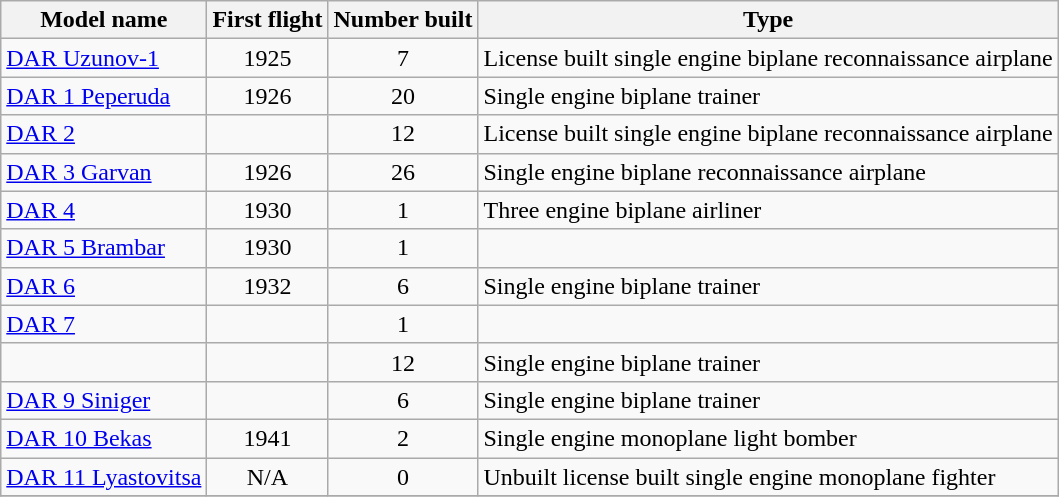<table class="wikitable sortable">
<tr>
<th>Model name</th>
<th>First flight</th>
<th>Number built</th>
<th>Type</th>
</tr>
<tr>
<td align=left><a href='#'>DAR Uzunov-1</a></td>
<td align=center>1925</td>
<td align=center>7</td>
<td align=left>License built single engine biplane reconnaissance airplane</td>
</tr>
<tr>
<td align=left><a href='#'>DAR 1 Peperuda</a></td>
<td align=center>1926</td>
<td align=center>20</td>
<td align=left>Single engine biplane trainer</td>
</tr>
<tr>
<td align=left><a href='#'>DAR 2</a></td>
<td align=center></td>
<td align=center>12</td>
<td align=left>License built single engine biplane reconnaissance airplane</td>
</tr>
<tr>
<td align=left><a href='#'>DAR 3 Garvan</a></td>
<td align=center>1926</td>
<td align=center>26</td>
<td align=left>Single engine biplane reconnaissance airplane</td>
</tr>
<tr>
<td align=left><a href='#'>DAR 4</a></td>
<td align=center>1930</td>
<td align=center>1</td>
<td align=left>Three engine biplane airliner</td>
</tr>
<tr>
<td align=left><a href='#'>DAR 5 Brambar</a></td>
<td align=center>1930</td>
<td align=center>1</td>
<td align=left></td>
</tr>
<tr>
<td align=left><a href='#'>DAR 6</a></td>
<td align=center>1932</td>
<td align=center>6</td>
<td align=left>Single engine biplane trainer</td>
</tr>
<tr>
<td align=left><a href='#'>DAR 7</a></td>
<td align=center></td>
<td align=center>1</td>
<td align=left></td>
</tr>
<tr>
<td align=left></td>
<td align=center></td>
<td align=center>12</td>
<td align=left>Single engine biplane trainer</td>
</tr>
<tr>
<td align=left><a href='#'>DAR 9 Siniger</a></td>
<td align=center></td>
<td align=center>6</td>
<td align=left>Single engine biplane trainer</td>
</tr>
<tr>
<td align=left><a href='#'>DAR 10 Bekas</a></td>
<td align=center>1941</td>
<td align=center>2</td>
<td align=left>Single engine monoplane light bomber</td>
</tr>
<tr>
<td align=left><a href='#'>DAR 11 Lyastovitsa</a></td>
<td align=center>N/A</td>
<td align=center>0</td>
<td align=left>Unbuilt license built single engine monoplane fighter</td>
</tr>
<tr>
</tr>
</table>
